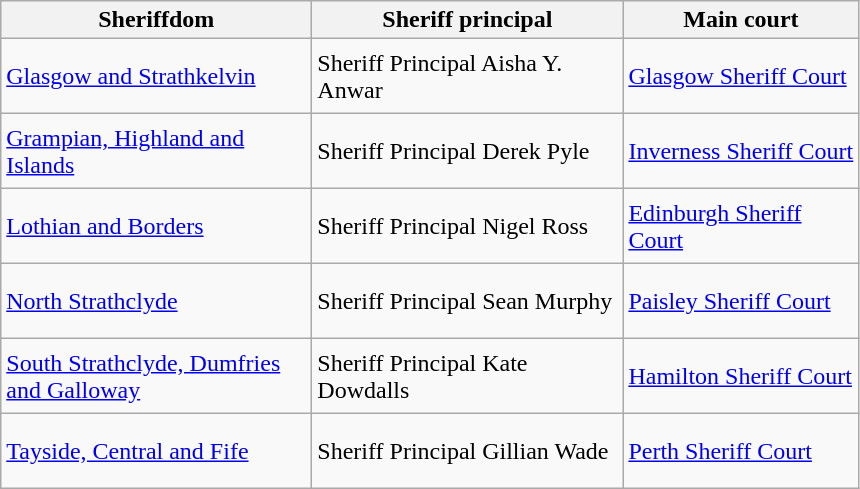<table class="wikitable" style="text-align: left;">
<tr>
<th>Sheriffdom</th>
<th>Sheriff principal</th>
<th>Main court</th>
</tr>
<tr style="height: 50px;">
<td style="width: 200px;"><a href='#'>Glasgow and Strathkelvin</a></td>
<td style="width: 200px;">Sheriff Principal Aisha Y. Anwar</td>
<td style="width: 150px;"><a href='#'>Glasgow Sheriff Court</a></td>
</tr>
<tr style="height: 50px;">
<td><a href='#'>Grampian, Highland and Islands</a></td>
<td>Sheriff Principal Derek Pyle</td>
<td><a href='#'>Inverness Sheriff Court</a></td>
</tr>
<tr style="height: 50px;">
<td><a href='#'>Lothian and Borders</a></td>
<td>Sheriff Principal Nigel Ross</td>
<td><a href='#'>Edinburgh Sheriff Court</a></td>
</tr>
<tr style="height: 50px;">
<td><a href='#'>North Strathclyde</a></td>
<td>Sheriff Principal Sean Murphy</td>
<td><a href='#'>Paisley Sheriff Court</a></td>
</tr>
<tr style="height: 50px;">
<td><a href='#'>South Strathclyde, Dumfries and Galloway</a></td>
<td>Sheriff Principal Kate Dowdalls</td>
<td><a href='#'>Hamilton Sheriff Court</a></td>
</tr>
<tr style="height: 50px;">
<td><a href='#'>Tayside, Central and Fife</a></td>
<td>Sheriff Principal Gillian Wade</td>
<td><a href='#'>Perth Sheriff Court</a></td>
</tr>
</table>
